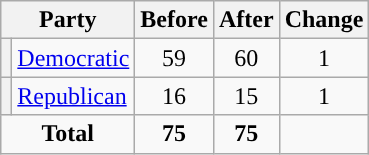<table class="wikitable" style="text-align:center;">
<tr>
<th colspan="2">Party</th>
<th>Before</th>
<th>After</th>
<th>Change</th>
</tr>
<tr>
<th style="background-color:"></th>
<td style="text-align:left;"><a href='#'>Democratic</a></td>
<td>59</td>
<td>60</td>
<td> 1</td>
</tr>
<tr>
<th style="background-color:"></th>
<td style="text-align:left;"><a href='#'>Republican</a></td>
<td>16</td>
<td>15</td>
<td> 1</td>
</tr>
<tr>
<td colspan="2"><strong>Total</strong></td>
<td><strong>75</strong></td>
<td><strong>75</strong></td>
<td></td>
</tr>
</table>
